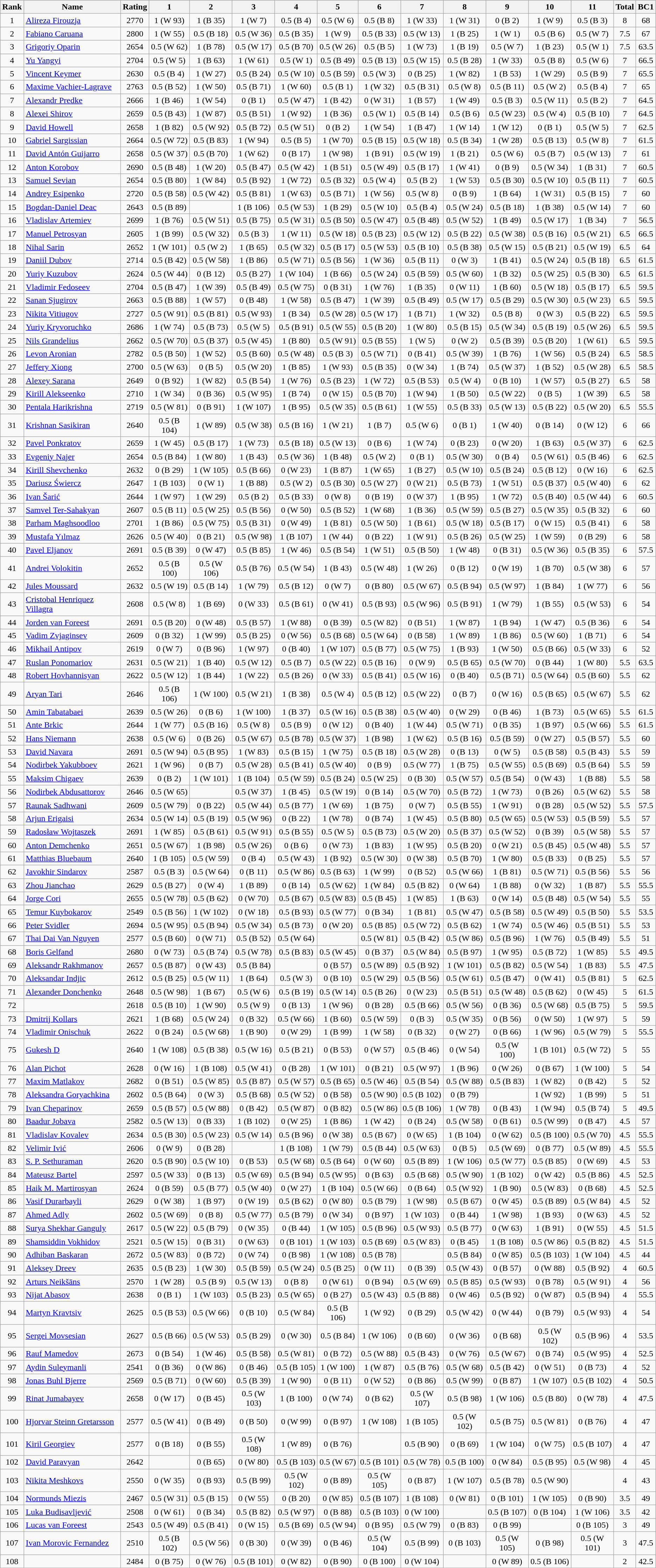<table class="wikitable sortable" style="text-align:center" style="font-size:90%;">
<tr>
<th>Rank</th>
<th>Name</th>
<th>Rating</th>
<th>1</th>
<th>2</th>
<th>3</th>
<th>4</th>
<th>5</th>
<th>6</th>
<th>7</th>
<th>8</th>
<th>9</th>
<th>10</th>
<th>11</th>
<th>Total</th>
<th>BC1</th>
</tr>
<tr>
<td>1</td>
<td align="left"> <a href='#'>Alireza Firouzja</a></td>
<td>2770</td>
<td>1 (W 93)</td>
<td>1 (B 35)</td>
<td>1 (W 7)</td>
<td>0.5 (B 4)</td>
<td>0.5 (W 6)</td>
<td>0.5 (B 8)</td>
<td>1 (W 33)</td>
<td>1 (W 31)</td>
<td>0 (B 2)</td>
<td>1 (W 9)</td>
<td>0.5 (B 3)</td>
<td>8</td>
<td>68</td>
</tr>
<tr>
<td>2</td>
<td align="left"> <a href='#'>Fabiano Caruana</a></td>
<td>2800</td>
<td>1 (W 55)</td>
<td>0.5 (B 18)</td>
<td>0.5 (W 36)</td>
<td>0.5 (B 35)</td>
<td>1 (W 9)</td>
<td>0.5 (B 33)</td>
<td>0.5 (W 13)</td>
<td>1 (B 25)</td>
<td>1 (W 1)</td>
<td>0.5 (B 6)</td>
<td>0.5 (W 7)</td>
<td>7.5</td>
<td>67</td>
</tr>
<tr>
<td>3</td>
<td align="left"> <a href='#'>Grigoriy Oparin</a></td>
<td>2654</td>
<td>0.5 (W 62)</td>
<td>1 (B 78)</td>
<td>0.5 (W 17)</td>
<td>0.5 (B 70)</td>
<td>0.5 (W 26)</td>
<td>0.5 (B 5)</td>
<td>1 (W 73)</td>
<td>1 (B 19)</td>
<td>0.5 (W 7)</td>
<td>1 (B 23)</td>
<td>0.5 (W 1)</td>
<td>7.5</td>
<td>63.5</td>
</tr>
<tr>
<td>4</td>
<td align="left"> <a href='#'>Yu Yangyi</a></td>
<td>2704</td>
<td>0.5 (W 5)</td>
<td>1 (B 63)</td>
<td>1 (W 61)</td>
<td>0.5 (W 1)</td>
<td>0.5 (B 49)</td>
<td>0.5 (B 13)</td>
<td>0.5 (W 15)</td>
<td>0.5 (B 28)</td>
<td>1 (W 33)</td>
<td>0.5 (B 8)</td>
<td>0.5 (W 6)</td>
<td>7</td>
<td>66.5</td>
</tr>
<tr>
<td>5</td>
<td align="left"> <a href='#'>Vincent Keymer</a></td>
<td>2630</td>
<td>0.5 (B 4)</td>
<td>1 (W 27)</td>
<td>0.5 (B 24)</td>
<td>0.5 (W 10)</td>
<td>0.5 (B 59)</td>
<td>0.5 (W 3)</td>
<td>0 (B 25)</td>
<td>1 (W 82)</td>
<td>1 (B 53)</td>
<td>1 (W 29)</td>
<td>0.5 (B 9)</td>
<td>7</td>
<td>65.5</td>
</tr>
<tr>
<td>6</td>
<td align="left"> <a href='#'>Maxime Vachier-Lagrave</a></td>
<td>2763</td>
<td>0.5 (B 52)</td>
<td>1 (W 50)</td>
<td>0.5 (B 71)</td>
<td>1 (W 60)</td>
<td>0.5 (B 1)</td>
<td>1 (W 32)</td>
<td>0.5 (B 31)</td>
<td>0.5 (W 8)</td>
<td>0.5 (B 11)</td>
<td>0.5 (W 2)</td>
<td>0.5 (B 4)</td>
<td>7</td>
<td>65</td>
</tr>
<tr>
<td>7</td>
<td align="left"> <a href='#'>Alexandr Predke</a></td>
<td>2666</td>
<td>1 (B 46)</td>
<td>1 (W 54)</td>
<td>0 (B 1)</td>
<td>0.5 (W 47)</td>
<td>1 (B 42)</td>
<td>0 (W 31)</td>
<td>1 (B 57)</td>
<td>1 (W 49)</td>
<td>0.5 (B 3)</td>
<td>0.5 (W 11)</td>
<td>0.5 (B 2)</td>
<td>7</td>
<td>64.5</td>
</tr>
<tr>
<td>8</td>
<td align="left"> <a href='#'>Alexei Shirov</a></td>
<td>2659</td>
<td>0.5 (B 43)</td>
<td>1 (W 87)</td>
<td>0.5 (B 51)</td>
<td>1 (W 92)</td>
<td>1 (B 36)</td>
<td>0.5 (W 1)</td>
<td>0.5 (B 14)</td>
<td>0.5 (B 6)</td>
<td>0.5 (W 23)</td>
<td>0.5 (W 4)</td>
<td>0.5 (B 10)</td>
<td>7</td>
<td>64.5</td>
</tr>
<tr>
<td>9</td>
<td align="left"> <a href='#'>David Howell</a></td>
<td>2658</td>
<td>1 (B 82)</td>
<td>0.5 (W 92)</td>
<td>0.5 (B 72)</td>
<td>0.5 (W 51)</td>
<td>0 (B 2)</td>
<td>1 (W 54)</td>
<td>1 (B 47)</td>
<td>1 (W 14)</td>
<td>1 (W 12)</td>
<td>0 (B 1)</td>
<td>0.5 (W 5)</td>
<td>7</td>
<td>62.5</td>
</tr>
<tr>
<td>10</td>
<td align="left"> <a href='#'>Gabriel Sargissian</a></td>
<td>2664</td>
<td>0.5 (W 72)</td>
<td>0.5 (B 83)</td>
<td>1 (W 94)</td>
<td>0.5 (B 5)</td>
<td>1 (W 70)</td>
<td>0.5 (B 15)</td>
<td>0.5 (W 18)</td>
<td>0.5 (B 34)</td>
<td>1 (W 28)</td>
<td>0.5 (B 13)</td>
<td>0.5 (W 8)</td>
<td>7</td>
<td>61.5</td>
</tr>
<tr>
<td>11</td>
<td align="left"> <a href='#'>David Antón Guijarro</a></td>
<td>2658</td>
<td>0.5 (W 37)</td>
<td>0.5 (B 70)</td>
<td>1 (W 62)</td>
<td>0 (B 17)</td>
<td>1 (W 98)</td>
<td>1 (B 91)</td>
<td>0.5 (W 19)</td>
<td>1 (B 21)</td>
<td>0.5 (W 6)</td>
<td>0.5 (B 7)</td>
<td>0.5 (W 13)</td>
<td>7</td>
<td>61</td>
</tr>
<tr>
<td>12</td>
<td align="left"> <a href='#'>Anton Korobov</a></td>
<td>2690</td>
<td>0.5 (B 48)</td>
<td>1 (W 20)</td>
<td>0.5 (B 47)</td>
<td>0.5 (W 42)</td>
<td>1 (B 51)</td>
<td>0.5 (W 49)</td>
<td>0.5 (B 17)</td>
<td>1 (W 41)</td>
<td>0 (B 9)</td>
<td>0.5 (W 34)</td>
<td>1 (B 31)</td>
<td>7</td>
<td>60.5</td>
</tr>
<tr>
<td>13</td>
<td align="left"> <a href='#'>Samuel Sevian</a></td>
<td>2654</td>
<td>0.5 (B 80)</td>
<td>1 (W 84)</td>
<td>0.5 (B 92)</td>
<td>1 (W 72)</td>
<td>0.5 (B 32)</td>
<td>0.5 (W 4)</td>
<td>0.5 (B 2)</td>
<td>1 (W 53)</td>
<td>0.5 (B 30)</td>
<td>0.5 (W 10)</td>
<td>0.5 (B 11)</td>
<td>7</td>
<td>60.5</td>
</tr>
<tr>
<td>14</td>
<td align="left"> <a href='#'>Andrey Esipenko</a></td>
<td>2720</td>
<td>0.5 (B 58)</td>
<td>0.5 (W 42)</td>
<td>0.5 (B 81)</td>
<td>1 (W 63)</td>
<td>0.5 (B 71)</td>
<td>1 (W 56)</td>
<td>0.5 (W 8)</td>
<td>0 (B 9)</td>
<td>1 (B 64)</td>
<td>1 (W 31)</td>
<td>0.5 (B 15)</td>
<td>7</td>
<td>60</td>
</tr>
<tr>
<td>15</td>
<td align="left"> <a href='#'>Bogdan-Daniel Deac</a></td>
<td>2643</td>
<td>0.5 (B 89)</td>
<td></td>
<td>1 (B 106)</td>
<td>0.5 (W 53)</td>
<td>1 (B 29)</td>
<td>0.5 (W 10)</td>
<td>0.5 (B 4)</td>
<td>0.5 (W 24)</td>
<td>0.5 (B 18)</td>
<td>1 (B 38)</td>
<td>0.5 (W 14)</td>
<td>7</td>
<td>60</td>
</tr>
<tr>
<td>16</td>
<td align="left"> <a href='#'>Vladislav Artemiev</a></td>
<td>2699</td>
<td>1 (B 76)</td>
<td>0.5 (W 51)</td>
<td>0.5 (B 75)</td>
<td>0.5 (W 31)</td>
<td>0.5 (B 50)</td>
<td>0.5 (W 47)</td>
<td>0.5 (B 48)</td>
<td>0.5 (W 52)</td>
<td>1 (B 49)</td>
<td>0.5 (W 17)</td>
<td>1 (B 34)</td>
<td>7</td>
<td>56.5</td>
</tr>
<tr>
<td>17</td>
<td align="left"> <a href='#'>Manuel Petrosyan</a></td>
<td>2605</td>
<td>1 (B 99)</td>
<td>0.5 (W 32)</td>
<td>0.5 (B 3)</td>
<td>1 (W 11)</td>
<td>0.5 (W 18)</td>
<td>0.5 (B 23)</td>
<td>0.5 (W 12)</td>
<td>0.5 (B 22)</td>
<td>0.5 (W 38)</td>
<td>0.5 (B 16)</td>
<td>0.5 (W 21)</td>
<td>6.5</td>
<td>66.5</td>
</tr>
<tr>
<td>18</td>
<td align="left"> <a href='#'>Nihal Sarin</a></td>
<td>2652</td>
<td>1 (W 101)</td>
<td>0.5 (W 2)</td>
<td>1 (B 65)</td>
<td>0.5 (W 32)</td>
<td>0.5 (B 17)</td>
<td>0.5 (W 53)</td>
<td>0.5 (B 10)</td>
<td>0.5 (B 38)</td>
<td>0.5 (W 15)</td>
<td>0.5 (B 21)</td>
<td>0.5 (W 19)</td>
<td>6.5</td>
<td>64</td>
</tr>
<tr>
<td>19</td>
<td align="left"> <a href='#'>Daniil Dubov</a></td>
<td>2714</td>
<td>0.5 (B 42)</td>
<td>0.5 (W 58)</td>
<td>1 (B 86)</td>
<td>0.5 (W 71)</td>
<td>0.5 (B 56)</td>
<td>1 (W 36)</td>
<td>0.5 (B 11)</td>
<td>0 (W 3)</td>
<td>1 (B 41)</td>
<td>0.5 (W 24)</td>
<td>0.5 (B 18)</td>
<td>6.5</td>
<td>61.5</td>
</tr>
<tr>
<td>20</td>
<td align="left"> <a href='#'>Yuriy Kuzubov</a></td>
<td>2624</td>
<td>0.5 (W 44)</td>
<td>0 (B 12)</td>
<td>0.5 (B 27)</td>
<td>1 (W 104)</td>
<td>1 (B 66)</td>
<td>0.5 (W 24)</td>
<td>0.5 (B 59)</td>
<td>0.5 (W 60)</td>
<td>1 (B 32)</td>
<td>0.5 (W 25)</td>
<td>0.5 (B 30)</td>
<td>6.5</td>
<td>61.5</td>
</tr>
<tr>
<td>21</td>
<td align="left"> <a href='#'>Vladimir Fedoseev</a></td>
<td>2704</td>
<td>0.5 (B 47)</td>
<td>1 (W 39)</td>
<td>0.5 (B 49)</td>
<td>0.5 (W 75)</td>
<td>0 (B 31)</td>
<td>1 (W 76)</td>
<td>1 (B 35)</td>
<td>0 (W 11)</td>
<td>1 (B 60)</td>
<td>0.5 (W 18)</td>
<td>0.5 (B 17)</td>
<td>6.5</td>
<td>59.5</td>
</tr>
<tr>
<td>22</td>
<td align="left"> <a href='#'>Sanan Sjugirov</a></td>
<td>2663</td>
<td>0.5 (B 88)</td>
<td>1 (W 57)</td>
<td>0 (B 48)</td>
<td>1 (W 58)</td>
<td>0.5 (B 47)</td>
<td>1 (W 39)</td>
<td>0.5 (B 49)</td>
<td>0.5 (W 17)</td>
<td>0.5 (B 29)</td>
<td>0.5 (W 30)</td>
<td>0.5 (W 23)</td>
<td>6.5</td>
<td>59.5</td>
</tr>
<tr>
<td>23</td>
<td align="left"> <a href='#'>Nikita Vitiugov</a></td>
<td>2727</td>
<td>0.5 (W 91)</td>
<td>0.5 (B 81)</td>
<td>0.5 (W 93)</td>
<td>1 (B 34)</td>
<td>0.5 (W 28)</td>
<td>0.5 (W 17)</td>
<td>1 (B 71)</td>
<td>1 (W 32)</td>
<td>0.5 (B 8)</td>
<td>0 (W 3)</td>
<td>0.5 (B 22)</td>
<td>6.5</td>
<td>59.5</td>
</tr>
<tr>
<td>24</td>
<td align="left"> <a href='#'>Yuriy Kryvoruchko</a></td>
<td>2686</td>
<td>1 (W 74)</td>
<td>0.5 (B 73)</td>
<td>0.5 (W 5)</td>
<td>0.5 (B 91)</td>
<td>0.5 (W 55)</td>
<td>0.5 (B 20)</td>
<td>1 (W 80)</td>
<td>0.5 (B 15)</td>
<td>0.5 (W 34)</td>
<td>0.5 (B 19)</td>
<td>0.5 (W 26)</td>
<td>6.5</td>
<td>59.5</td>
</tr>
<tr>
<td>25</td>
<td align="left"> <a href='#'>Nils Grandelius</a></td>
<td>2662</td>
<td>0.5 (W 70)</td>
<td>0.5 (B 37)</td>
<td>0.5 (W 45)</td>
<td>1 (B 80)</td>
<td>0.5 (W 91)</td>
<td>0.5 (B 55)</td>
<td>1 (W 5)</td>
<td>0 (W 2)</td>
<td>0.5 (B 39)</td>
<td>0.5 (B 20)</td>
<td>1 (W 61)</td>
<td>6.5</td>
<td>59.5</td>
</tr>
<tr>
<td>26</td>
<td align="left"> <a href='#'>Levon Aronian</a></td>
<td>2782</td>
<td>0.5 (B 50)</td>
<td>1 (W 52)</td>
<td>0.5 (B 60)</td>
<td>0.5 (W 48)</td>
<td>0.5 (B 3)</td>
<td>0.5 (W 71)</td>
<td>0 (B 41)</td>
<td>0.5 (W 39)</td>
<td>1 (B 76)</td>
<td>1 (W 56)</td>
<td>0.5 (B 24)</td>
<td>6.5</td>
<td>58.5</td>
</tr>
<tr>
<td>27</td>
<td align="left"> <a href='#'>Jeffery Xiong</a></td>
<td>2700</td>
<td>0.5 (W 63)</td>
<td>0 (B 5)</td>
<td>0.5 (W 20)</td>
<td>1 (B 85)</td>
<td>1 (W 93)</td>
<td>0.5 (B 35)</td>
<td>0 (W 34)</td>
<td>1 (B 74)</td>
<td>0.5 (W 37)</td>
<td>1 (B 52)</td>
<td>0.5 (W 28)</td>
<td>6.5</td>
<td>58.5</td>
</tr>
<tr>
<td>28</td>
<td align="left"> <a href='#'>Alexey Sarana</a></td>
<td>2649</td>
<td>0 (B 92)</td>
<td>1 (W 82)</td>
<td>0.5 (B 54)</td>
<td>1 (W 76)</td>
<td>0.5 (B 23)</td>
<td>1 (W 72)</td>
<td>0.5 (B 53)</td>
<td>0.5 (W 4)</td>
<td>0 (B 10)</td>
<td>1 (W 57)</td>
<td>0.5 (B 27)</td>
<td>6.5</td>
<td>58</td>
</tr>
<tr>
<td>29</td>
<td align="left"> <a href='#'>Kirill Alekseenko</a></td>
<td>2710</td>
<td>1 (W 34)</td>
<td>0 (B 36)</td>
<td>0.5 (W 95)</td>
<td>1 (B 74)</td>
<td>0 (W 15)</td>
<td>0.5 (B 70)</td>
<td>1 (W 94)</td>
<td>1 (B 50)</td>
<td>0.5 (W 22)</td>
<td>0 (B 5)</td>
<td>1 (W 39)</td>
<td>6.5</td>
<td>58</td>
</tr>
<tr>
<td>30</td>
<td align="left"> <a href='#'>Pentala Harikrishna</a></td>
<td>2719</td>
<td>0.5 (W 81)</td>
<td>0 (B 91)</td>
<td>1 (W 107)</td>
<td>1 (B 95)</td>
<td>0.5 (W 35)</td>
<td>0.5 (B 61)</td>
<td>1 (W 55)</td>
<td>0.5 (B 33)</td>
<td>0.5 (W 13)</td>
<td>0.5 (B 22)</td>
<td>0.5 (W 20)</td>
<td>6.5</td>
<td>55.5</td>
</tr>
<tr>
<td>31</td>
<td align="left"> <a href='#'>Krishnan Sasikiran</a></td>
<td>2640</td>
<td>0.5 (B 104)</td>
<td>1 (W 89)</td>
<td>0.5 (W 38)</td>
<td>0.5 (B 16)</td>
<td>1 (W 21)</td>
<td>1 (B 7)</td>
<td>0.5 (W 6)</td>
<td>0 (B 1)</td>
<td>1 (W 40)</td>
<td>0 (B 14)</td>
<td>0 (W 12)</td>
<td>6</td>
<td>66</td>
</tr>
<tr>
<td>32</td>
<td align="left"> <a href='#'>Pavel Ponkratov</a></td>
<td>2659</td>
<td>1 (W 45)</td>
<td>0.5 (B 17)</td>
<td>1 (W 73)</td>
<td>0.5 (B 18)</td>
<td>0.5 (W 13)</td>
<td>0 (B 6)</td>
<td>1 (W 74)</td>
<td>0 (B 23)</td>
<td>0 (W 20)</td>
<td>1 (B 63)</td>
<td>0.5 (W 37)</td>
<td>6</td>
<td>62.5</td>
</tr>
<tr>
<td>33</td>
<td align="left"> <a href='#'>Evgeniy Najer</a></td>
<td>2654</td>
<td>0.5 (B 84)</td>
<td>1 (W 80)</td>
<td>1 (B 43)</td>
<td>0.5 (W 36)</td>
<td>1 (B 48)</td>
<td>0.5 (W 2)</td>
<td>0 (B 1)</td>
<td>0.5 (W 30)</td>
<td>0 (B 4)</td>
<td>0.5 (W 61)</td>
<td>0.5 (B 46)</td>
<td>6</td>
<td>62.5</td>
</tr>
<tr>
<td>34</td>
<td align="left"> <a href='#'>Kirill Shevchenko</a></td>
<td>2632</td>
<td>0 (B 29)</td>
<td>1 (W 105)</td>
<td>0.5 (B 66)</td>
<td>0 (W 23)</td>
<td>1 (B 87)</td>
<td>1 (W 65)</td>
<td>1 (B 27)</td>
<td>0.5 (W 10)</td>
<td>0.5 (B 24)</td>
<td>0.5 (B 12)</td>
<td>0 (W 16)</td>
<td>6</td>
<td>62.5</td>
</tr>
<tr>
<td>35</td>
<td align="left"> <a href='#'>Dariusz Świercz</a></td>
<td>2647</td>
<td>1 (B 103)</td>
<td>0 (W 1)</td>
<td>1 (B 88)</td>
<td>0.5 (W 2)</td>
<td>0.5 (B 30)</td>
<td>0.5 (W 27)</td>
<td>0 (W 21)</td>
<td>0.5 (B 73)</td>
<td>1 (W 51)</td>
<td>0.5 (B 37)</td>
<td>0.5 (W 40)</td>
<td>6</td>
<td>62</td>
</tr>
<tr>
<td>36</td>
<td align="left"> <a href='#'>Ivan Šarić</a></td>
<td>2644</td>
<td>1 (W 97)</td>
<td>1 (W 29)</td>
<td>0.5 (B 2)</td>
<td>0.5 (B 33)</td>
<td>0 (W 8)</td>
<td>0 (B 19)</td>
<td>0 (W 37)</td>
<td>1 (B 95)</td>
<td>1 (W 72)</td>
<td>0.5 (B 40)</td>
<td>0.5 (W 44)</td>
<td>6</td>
<td>60.5</td>
</tr>
<tr>
<td>37</td>
<td align="left"> <a href='#'>Samvel Ter-Sahakyan</a></td>
<td>2607</td>
<td>0.5 (B 11)</td>
<td>0.5 (W 25)</td>
<td>0.5 (B 56)</td>
<td>0 (W 50)</td>
<td>0.5 (B 52)</td>
<td>1 (W 68)</td>
<td>1 (B 36)</td>
<td>0.5 (W 59)</td>
<td>0.5 (B 27)</td>
<td>0.5 (W 35)</td>
<td>0.5 (B 32)</td>
<td>6</td>
<td>60</td>
</tr>
<tr>
<td>38</td>
<td align="left"> <a href='#'>Parham Maghsoodloo</a></td>
<td>2701</td>
<td>1 (B 86)</td>
<td>0.5 (W 75)</td>
<td>0.5 (B 31)</td>
<td>0 (W 49)</td>
<td>1 (B 81)</td>
<td>0.5 (W 50)</td>
<td>1 (B 61)</td>
<td>0.5 (W 18)</td>
<td>0.5 (B 17)</td>
<td>0 (W 15)</td>
<td>0.5 (B 41)</td>
<td>6</td>
<td>58</td>
</tr>
<tr>
<td>39</td>
<td align="left"> <a href='#'>Mustafa Yılmaz</a></td>
<td>2626</td>
<td>0.5 (W 40)</td>
<td>0 (B 21)</td>
<td>0.5 (W 98)</td>
<td>1 (B 107)</td>
<td>1 (W 44)</td>
<td>0 (B 22)</td>
<td>1 (W 91)</td>
<td>0.5 (B 26)</td>
<td>0.5 (W 25)</td>
<td>1 (W 59)</td>
<td>0 (B 29)</td>
<td>6</td>
<td>58</td>
</tr>
<tr>
<td>40</td>
<td align="left"> <a href='#'>Pavel Eljanov</a></td>
<td>2691</td>
<td>0.5 (B 39)</td>
<td>0 (W 47)</td>
<td>0.5 (B 85)</td>
<td>1 (W 46)</td>
<td>0.5 (B 54)</td>
<td>1 (W 51)</td>
<td>0.5 (B 50)</td>
<td>1 (W 48)</td>
<td>0 (B 31)</td>
<td>0.5 (W 36)</td>
<td>0.5 (B 35)</td>
<td>6</td>
<td>57.5</td>
</tr>
<tr>
<td>41</td>
<td align="left"> <a href='#'>Andrei Volokitin</a></td>
<td>2652</td>
<td>0.5 (B 100)</td>
<td>0.5 (W 106)</td>
<td>0.5 (B 76)</td>
<td>0.5 (W 54)</td>
<td>1 (B 43)</td>
<td>0.5 (W 48)</td>
<td>1 (W 26)</td>
<td>0 (B 12)</td>
<td>0 (W 19)</td>
<td>1 (B 70)</td>
<td>0.5 (W 38)</td>
<td>6</td>
<td>57</td>
</tr>
<tr>
<td>42</td>
<td align="left"> <a href='#'>Jules Moussard</a></td>
<td>2632</td>
<td>0.5 (W 19)</td>
<td>0.5 (B 14)</td>
<td>1 (W 79)</td>
<td>0.5 (B 12)</td>
<td>0 (W 7)</td>
<td>0 (B 80)</td>
<td>0.5 (W 67)</td>
<td>0.5 (B 94)</td>
<td>0.5 (W 97)</td>
<td>1 (B 84)</td>
<td>1 (W 77)</td>
<td>6</td>
<td>56</td>
</tr>
<tr>
<td>43</td>
<td align="left"> <a href='#'>Cristobal Henriquez Villagra</a></td>
<td>2608</td>
<td>0.5 (W 8)</td>
<td>1 (B 69)</td>
<td>0 (W 33)</td>
<td>0.5 (B 61)</td>
<td>0 (W 41)</td>
<td>0.5 (B 93)</td>
<td>0.5 (W 96)</td>
<td>0.5 (B 91)</td>
<td>1 (W 79)</td>
<td>1 (B 55)</td>
<td>0.5 (W 53)</td>
<td>6</td>
<td>54</td>
</tr>
<tr>
<td>44</td>
<td align="left"> <a href='#'>Jorden van Foreest</a></td>
<td>2691</td>
<td>0.5 (B 20)</td>
<td>0 (W 48)</td>
<td>0.5 (B 57)</td>
<td>1 (W 88)</td>
<td>0 (B 39)</td>
<td>0.5 (W 82)</td>
<td>0 (B 51)</td>
<td>1 (W 87)</td>
<td>1 (B 94)</td>
<td>1 (W 47)</td>
<td>0.5 (B 36)</td>
<td>6</td>
<td>54</td>
</tr>
<tr>
<td>45</td>
<td align="left"> <a href='#'>Vadim Zvjaginsev</a></td>
<td>2609</td>
<td>0 (B 32)</td>
<td>1 (W 99)</td>
<td>0.5 (B 25)</td>
<td>0 (W 56)</td>
<td>0.5 (B 68)</td>
<td>0.5 (W 64)</td>
<td>0 (B 58)</td>
<td>1 (W 89)</td>
<td>1 (B 86)</td>
<td>0.5 (W 60)</td>
<td>1 (B 71)</td>
<td>6</td>
<td>54</td>
</tr>
<tr>
<td>46</td>
<td align="left"> <a href='#'>Mikhail Antipov</a></td>
<td>2619</td>
<td>0 (W 7)</td>
<td>0 (B 96)</td>
<td>1 (W 97)</td>
<td>0 (B 40)</td>
<td>1 (W 107)</td>
<td>0.5 (B 77)</td>
<td>0.5 (W 75)</td>
<td>1 (B 93)</td>
<td>1 (W 50)</td>
<td>0.5 (B 66)</td>
<td>0.5 (W 33)</td>
<td>6</td>
<td>52</td>
</tr>
<tr>
<td>47</td>
<td align="left"> <a href='#'>Ruslan Ponomariov</a></td>
<td>2631</td>
<td>0.5 (W 21)</td>
<td>1 (B 40)</td>
<td>0.5 (W 12)</td>
<td>0.5 (B 7)</td>
<td>0.5 (W 22)</td>
<td>0.5 (B 16)</td>
<td>0 (W 9)</td>
<td>0.5 (B 65)</td>
<td>0.5 (W 70)</td>
<td>0 (B 44)</td>
<td>1 (W 80)</td>
<td>5.5</td>
<td>63.5</td>
</tr>
<tr>
<td>48</td>
<td align="left"> <a href='#'>Robert Hovhannisyan</a></td>
<td>2622</td>
<td>0.5 (W 12)</td>
<td>1 (B 44)</td>
<td>1 (W 22)</td>
<td>0.5 (B 26)</td>
<td>0 (W 33)</td>
<td>0.5 (B 41)</td>
<td>0.5 (W 16)</td>
<td>0 (B 40)</td>
<td>0.5 (B 71)</td>
<td>0.5 (W 64)</td>
<td>0.5 (B 60)</td>
<td>5.5</td>
<td>62</td>
</tr>
<tr>
<td>49</td>
<td align="left"> <a href='#'>Aryan Tari</a></td>
<td>2646</td>
<td>0.5 (B 106)</td>
<td>1 (W 100)</td>
<td>0.5 (W 21)</td>
<td>1 (B 38)</td>
<td>0.5 (W 4)</td>
<td>0.5 (B 12)</td>
<td>0.5 (W 22)</td>
<td>0 (B 7)</td>
<td>0 (W 16)</td>
<td>0.5 (B 65)</td>
<td>0.5 (W 67)</td>
<td>5.5</td>
<td>62</td>
</tr>
<tr>
<td>50</td>
<td align="left"> <a href='#'>Amin Tabatabaei</a></td>
<td>2639</td>
<td>0.5 (W 26)</td>
<td>0 (B 6)</td>
<td>1 (W 100)</td>
<td>1 (B 37)</td>
<td>0.5 (W 16)</td>
<td>0.5 (B 38)</td>
<td>0.5 (W 40)</td>
<td>0 (W 29)</td>
<td>0 (B 46)</td>
<td>1 (B 73)</td>
<td>0.5 (W 65)</td>
<td>5.5</td>
<td>61.5</td>
</tr>
<tr>
<td>51</td>
<td align="left"> <a href='#'>Ante Brkic</a></td>
<td>2644</td>
<td>1 (W 77)</td>
<td>0.5 (B 16)</td>
<td>0.5 (W 8)</td>
<td>0.5 (B 9)</td>
<td>0 (W 12)</td>
<td>0 (B 40)</td>
<td>1 (W 44)</td>
<td>0.5 (W 71)</td>
<td>0 (B 35)</td>
<td>1 (B 97)</td>
<td>0.5 (W 66)</td>
<td>5.5</td>
<td>61.5</td>
</tr>
<tr>
<td>52</td>
<td align="left"> <a href='#'>Hans Niemann</a></td>
<td>2638</td>
<td>0.5 (W 6)</td>
<td>0 (B 26)</td>
<td>0.5 (W 67)</td>
<td>0.5 (B 78)</td>
<td>0.5 (W 37)</td>
<td>1 (B 98)</td>
<td>1 (W 62)</td>
<td>0.5 (B 16)</td>
<td>0.5 (B 59)</td>
<td>0 (W 27)</td>
<td>0.5 (B 57)</td>
<td>5.5</td>
<td>60</td>
</tr>
<tr>
<td>53</td>
<td align="left"> <a href='#'>David Navara</a></td>
<td>2691</td>
<td>0.5 (W 94)</td>
<td>0.5 (B 95)</td>
<td>1 (W 83)</td>
<td>0.5 (B 15)</td>
<td>1 (W 75)</td>
<td>0.5 (B 18)</td>
<td>0.5 (W 28)</td>
<td>0 (B 13)</td>
<td>0 (W 5)</td>
<td>0.5 (B 58)</td>
<td>0.5 (B 43)</td>
<td>5.5</td>
<td>59</td>
</tr>
<tr>
<td>54</td>
<td align="left"> <a href='#'>Nodirbek Yakubboev</a></td>
<td>2621</td>
<td>1 (W 96)</td>
<td>0 (B 7)</td>
<td>0.5 (W 28)</td>
<td>0.5 (B 41)</td>
<td>0.5 (W 40)</td>
<td>0 (B 9)</td>
<td>0.5 (W 77)</td>
<td>1 (B 75)</td>
<td>0.5 (W 55)</td>
<td>0.5 (B 69)</td>
<td>0.5 (B 64)</td>
<td>5.5</td>
<td>59</td>
</tr>
<tr>
<td>55</td>
<td align="left"> <a href='#'>Maksim Chigaev</a></td>
<td>2639</td>
<td>0 (B 2)</td>
<td>1 (W 101)</td>
<td>1 (B 104)</td>
<td>0.5 (W 59)</td>
<td>0.5 (B 24)</td>
<td>0.5 (W 25)</td>
<td>0 (B 30)</td>
<td>0.5 (W 57)</td>
<td>0.5 (B 54)</td>
<td>0 (W 43)</td>
<td>1 (B 88)</td>
<td>5.5</td>
<td>58</td>
</tr>
<tr>
<td>56</td>
<td align="left"> <a href='#'>Nodirbek Abdusattorov</a></td>
<td>2646</td>
<td>0.5 (W 65)</td>
<td></td>
<td>0.5 (W 37)</td>
<td>1 (B 45)</td>
<td>0.5 (W 19)</td>
<td>0 (B 14)</td>
<td>0.5 (W 70)</td>
<td>0.5 (B 72)</td>
<td>1 (W 73)</td>
<td>0 (B 26)</td>
<td>0.5 (W 62)</td>
<td>5.5</td>
<td>58</td>
</tr>
<tr>
<td>57</td>
<td align="left"> <a href='#'>Raunak Sadhwani</a></td>
<td>2609</td>
<td>0.5 (W 79)</td>
<td>0 (B 22)</td>
<td>0.5 (W 44)</td>
<td>0.5 (B 77)</td>
<td>1 (W 69)</td>
<td>1 (B 75)</td>
<td>0 (W 7)</td>
<td>0.5 (B 55)</td>
<td>1 (W 91)</td>
<td>0 (B 28)</td>
<td>0.5 (W 52)</td>
<td>5.5</td>
<td>57.5</td>
</tr>
<tr>
<td>58</td>
<td align="left"> <a href='#'>Arjun Erigaisi</a></td>
<td>2634</td>
<td>0.5 (W 14)</td>
<td>0.5 (B 19)</td>
<td>0.5 (W 96)</td>
<td>0 (B 22)</td>
<td>1 (W 78)</td>
<td>0 (B 74)</td>
<td>1 (W 45)</td>
<td>0.5 (B 80)</td>
<td>0.5 (W 65)</td>
<td>0.5 (W 53)</td>
<td>0.5 (B 59)</td>
<td>5.5</td>
<td>57</td>
</tr>
<tr>
<td>59</td>
<td align="left"> <a href='#'>Radosław Wojtaszek</a></td>
<td>2691</td>
<td>1 (W 85)</td>
<td>0.5 (B 61)</td>
<td>0.5 (W 91)</td>
<td>0.5 (B 55)</td>
<td>0.5 (W 5)</td>
<td>0.5 (B 73)</td>
<td>0.5 (W 20)</td>
<td>0.5 (B 37)</td>
<td>0.5 (W 52)</td>
<td>0 (B 39)</td>
<td>0.5 (W 58)</td>
<td>5.5</td>
<td>57</td>
</tr>
<tr>
<td>60</td>
<td align="left"> <a href='#'>Anton Demchenko</a></td>
<td>2651</td>
<td>0.5 (W 67)</td>
<td>1 (B 98)</td>
<td>0.5 (W 26)</td>
<td>0 (B 6)</td>
<td>0 (W 73)</td>
<td>1 (B 83)</td>
<td>1 (W 95)</td>
<td>0.5 (B 20)</td>
<td>0 (W 21)</td>
<td>0.5 (B 45)</td>
<td>0.5 (W 48)</td>
<td>5.5</td>
<td>57</td>
</tr>
<tr>
<td>61</td>
<td align="left"> <a href='#'>Matthias Bluebaum</a></td>
<td>2640</td>
<td>1 (B 105)</td>
<td>0.5 (W 59)</td>
<td>0 (B 4)</td>
<td>0.5 (W 43)</td>
<td>1 (B 92)</td>
<td>0.5 (W 30)</td>
<td>0 (W 38)</td>
<td>0.5 (B 70)</td>
<td>1 (W 80)</td>
<td>0.5 (B 33)</td>
<td>0 (B 25)</td>
<td>5.5</td>
<td>57</td>
</tr>
<tr>
<td>62</td>
<td align="left"> <a href='#'>Javokhir Sindarov</a></td>
<td>2587</td>
<td>0.5 (B 3)</td>
<td>0.5 (W 64)</td>
<td>0 (B 11)</td>
<td>0.5 (W 86)</td>
<td>0.5 (B 63)</td>
<td>1 (W 99)</td>
<td>0 (B 52)</td>
<td>0.5 (W 66)</td>
<td>1 (B 81)</td>
<td>0.5 (W 71)</td>
<td>0.5 (B 56)</td>
<td>5.5</td>
<td>56</td>
</tr>
<tr>
<td>63</td>
<td align="left"> <a href='#'>Zhou Jianchao</a></td>
<td>2629</td>
<td>0.5 (B 27)</td>
<td>0 (W 4)</td>
<td>1 (B 89)</td>
<td>0 (B 14)</td>
<td>0.5 (W 62)</td>
<td>1 (W 84)</td>
<td>0.5 (B 82)</td>
<td>0 (W 64)</td>
<td>1 (B 88)</td>
<td>0 (W 32)</td>
<td>1 (B 87)</td>
<td>5.5</td>
<td>55.5</td>
</tr>
<tr>
<td>64</td>
<td align="left"> <a href='#'>Jorge Cori</a></td>
<td>2655</td>
<td>0.5 (W 78)</td>
<td>0.5 (B 62)</td>
<td>0 (W 70)</td>
<td>0.5 (B 67)</td>
<td>0.5 (W 83)</td>
<td>0.5 (B 45)</td>
<td>1 (W 85)</td>
<td>1 (B 63)</td>
<td>0 (W 14)</td>
<td>0.5 (B 48)</td>
<td>0.5 (W 54)</td>
<td>5.5</td>
<td>55</td>
</tr>
<tr>
<td>65</td>
<td align="left"> <a href='#'>Temur Kuybokarov</a></td>
<td>2549</td>
<td>0.5 (B 56)</td>
<td>1 (W 102)</td>
<td>0 (W 18)</td>
<td>0.5 (B 93)</td>
<td>0.5 (W 77)</td>
<td>0 (B 34)</td>
<td>1 (B 81)</td>
<td>0.5 (W 47)</td>
<td>0.5 (B 58)</td>
<td>0.5 (W 49)</td>
<td>0.5 (B 50)</td>
<td>5.5</td>
<td>53.5</td>
</tr>
<tr>
<td>66</td>
<td align="left"> <a href='#'>Peter Svidler</a></td>
<td>2694</td>
<td>0.5 (W 95)</td>
<td>0.5 (B 94)</td>
<td>0.5 (W 34)</td>
<td>0.5 (B 73)</td>
<td>0 (W 20)</td>
<td>0.5 (B 85)</td>
<td>0.5 (W 72)</td>
<td>0.5 (B 62)</td>
<td>1 (W 74)</td>
<td>0.5 (W 46)</td>
<td>0.5 (B 51)</td>
<td>5.5</td>
<td>53</td>
</tr>
<tr>
<td>67</td>
<td align="left"> <a href='#'>Thai Dai Van Nguyen</a></td>
<td>2577</td>
<td>0.5 (B 60)</td>
<td>0 (W 71)</td>
<td>0.5 (B 52)</td>
<td>0.5 (W 64)</td>
<td></td>
<td>0.5 (W 81)</td>
<td>0.5 (B 42)</td>
<td>0.5 (W 86)</td>
<td>0.5 (B 96)</td>
<td>1 (W 76)</td>
<td>0.5 (B 49)</td>
<td>5.5</td>
<td>51</td>
</tr>
<tr>
<td>68</td>
<td align="left"> <a href='#'>Boris Gelfand</a></td>
<td>2680</td>
<td>0 (W 73)</td>
<td>0.5 (B 74)</td>
<td>0.5 (W 78)</td>
<td>0.5 (B 83)</td>
<td>0.5 (W 45)</td>
<td>0 (B 37)</td>
<td>0.5 (W 84)</td>
<td>0.5 (B 97)</td>
<td>1 (W 95)</td>
<td>0.5 (B 72)</td>
<td>1 (W 85)</td>
<td>5.5</td>
<td>49.5</td>
</tr>
<tr>
<td>69</td>
<td align="left"> <a href='#'>Aleksandr Rakhmanov</a></td>
<td>2657</td>
<td>0.5 (B 87)</td>
<td>0 (W 43)</td>
<td>0.5 (B 84)</td>
<td></td>
<td>0 (B 57)</td>
<td>0.5 (W 89)</td>
<td>0.5 (B 92)</td>
<td>1 (W 101)</td>
<td>0.5 (B 82)</td>
<td>0.5 (W 54)</td>
<td>1 (B 83)</td>
<td>5.5</td>
<td>47.5</td>
</tr>
<tr>
<td>70</td>
<td align="left"> <a href='#'>Aleksandar Indjic</a></td>
<td>2612</td>
<td>0.5 (B 25)</td>
<td>0.5 (W 11)</td>
<td>1 (B 64)</td>
<td>0.5 (W 3)</td>
<td>0 (B 10)</td>
<td>0.5 (W 29)</td>
<td>0.5 (B 56)</td>
<td>0.5 (W 61)</td>
<td>0.5 (B 47)</td>
<td>0 (W 41)</td>
<td>0.5 (B 81)</td>
<td>5</td>
<td>62.5</td>
</tr>
<tr>
<td>71</td>
<td align="left"> <a href='#'>Alexander Donchenko</a></td>
<td>2648</td>
<td>0.5 (W 98)</td>
<td>1 (B 67)</td>
<td>0.5 (W 6)</td>
<td>0.5 (B 19)</td>
<td>0.5 (W 14)</td>
<td>0.5 (B 26)</td>
<td>0 (W 23)</td>
<td>0.5 (B 51)</td>
<td>0.5 (W 48)</td>
<td>0.5 (B 62)</td>
<td>0 (W 45)</td>
<td>5</td>
<td>61.5</td>
</tr>
<tr>
<td>72</td>
<td align="left"></td>
<td>2618</td>
<td>0.5 (B 10)</td>
<td>1 (W 90)</td>
<td>0.5 (W 9)</td>
<td>0 (B 13)</td>
<td>1 (W 96)</td>
<td>0 (B 28)</td>
<td>0.5 (B 66)</td>
<td>0.5 (W 56)</td>
<td>0 (B 36)</td>
<td>0.5 (W 68)</td>
<td>0.5 (B 75)</td>
<td>5</td>
<td>59.5</td>
</tr>
<tr>
<td>73</td>
<td align="left"> <a href='#'>Dmitrij Kollars</a></td>
<td>2621</td>
<td>1 (B 68)</td>
<td>0.5 (W 24)</td>
<td>0 (B 32)</td>
<td>0.5 (W 66)</td>
<td>1 (B 60)</td>
<td>0.5 (W 59)</td>
<td>0 (B 3)</td>
<td>0.5 (W 35)</td>
<td>0 (B 56)</td>
<td>0 (W 50)</td>
<td>1 (W 97)</td>
<td>5</td>
<td>59</td>
</tr>
<tr>
<td>74</td>
<td align="left"> <a href='#'>Vladimir Onischuk</a></td>
<td>2622</td>
<td>0 (B 24)</td>
<td>0.5 (W 68)</td>
<td>1 (B 90)</td>
<td>0 (W 29)</td>
<td>1 (B 99)</td>
<td>1 (W 58)</td>
<td>0 (B 32)</td>
<td>0 (W 27)</td>
<td>0 (B 66)</td>
<td>1 (W 96)</td>
<td>0.5 (W 79)</td>
<td>5</td>
<td>55.5</td>
</tr>
<tr>
<td>75</td>
<td align="left"> <a href='#'>Gukesh D</a></td>
<td>2640</td>
<td>1 (W 108)</td>
<td>0.5 (B 38)</td>
<td>0.5 (W 16)</td>
<td>0.5 (B 21)</td>
<td>0 (B 53)</td>
<td>0 (W 57)</td>
<td>0.5 (B 46)</td>
<td>0 (W 54)</td>
<td>0.5 (W 100)</td>
<td>1 (B 101)</td>
<td>0.5 (W 72)</td>
<td>5</td>
<td>55</td>
</tr>
<tr>
<td>76</td>
<td align="left"> <a href='#'>Alan Pichot</a></td>
<td>2628</td>
<td>0 (W 16)</td>
<td>1 (B 108)</td>
<td>0.5 (W 41)</td>
<td>0 (B 28)</td>
<td>1 (W 101)</td>
<td>0 (B 21)</td>
<td>0.5 (W 97)</td>
<td>1 (B 96)</td>
<td>0 (W 26)</td>
<td>0 (B 67)</td>
<td>1 (W 100)</td>
<td>5</td>
<td>54</td>
</tr>
<tr>
<td>77</td>
<td align="left"> <a href='#'>Maxim Matlakov</a></td>
<td>2682</td>
<td>0 (B 51)</td>
<td>0.5 (W 85)</td>
<td>0.5 (B 87)</td>
<td>0.5 (W 57)</td>
<td>0.5 (B 65)</td>
<td>0.5 (W 46)</td>
<td>0.5 (B 54)</td>
<td>0.5 (W 88)</td>
<td>0.5 (B 83)</td>
<td>1 (W 82)</td>
<td>0 (B 42)</td>
<td>5</td>
<td>52</td>
</tr>
<tr>
<td>78</td>
<td align="left"> <a href='#'>Aleksandra Goryachkina</a></td>
<td>2602</td>
<td>0.5 (B 64)</td>
<td>0 (W 3)</td>
<td>0.5 (B 68)</td>
<td>0.5 (W 52)</td>
<td>0 (B 58)</td>
<td>0.5 (W 90)</td>
<td>0.5 (B 102)</td>
<td>0 (B 79)</td>
<td></td>
<td>1 (W 92)</td>
<td>1 (B 99)</td>
<td>5</td>
<td>51</td>
</tr>
<tr>
<td>79</td>
<td align="left"> <a href='#'>Ivan Cheparinov</a></td>
<td>2659</td>
<td>0.5 (B 57)</td>
<td>0.5 (W 88)</td>
<td>0 (B 42)</td>
<td>0.5 (W 87)</td>
<td>0 (B 82)</td>
<td>0.5 (W 86)</td>
<td>0.5 (B 106)</td>
<td>1 (W 78)</td>
<td>0 (B 43)</td>
<td>1 (W 94)</td>
<td>0.5 (B 74)</td>
<td>5</td>
<td>49.5</td>
</tr>
<tr>
<td>80</td>
<td align="left"> <a href='#'>Baadur Jobava</a></td>
<td>2582</td>
<td>0.5 (W 13)</td>
<td>0 (B 33)</td>
<td>1 (B 102)</td>
<td>0 (W 25)</td>
<td>1 (B 86)</td>
<td>1 (W 42)</td>
<td>0 (B 24)</td>
<td>0.5 (W 58)</td>
<td>0 (B 61)</td>
<td>0.5 (W 99)</td>
<td>0 (B 47)</td>
<td>4.5</td>
<td>57</td>
</tr>
<tr>
<td>81</td>
<td align="left"> <a href='#'>Vladislav Kovalev</a></td>
<td>2634</td>
<td>0.5 (B 30)</td>
<td>0.5 (W 23)</td>
<td>0.5 (W 14)</td>
<td>0.5 (B 96)</td>
<td>0 (W 38)</td>
<td>0.5 (B 67)</td>
<td>0 (W 65)</td>
<td>1 (B 104)</td>
<td>0 (W 62)</td>
<td>0.5 (B 100)</td>
<td>0.5 (W 70)</td>
<td>4.5</td>
<td>55.5</td>
</tr>
<tr>
<td>82</td>
<td align="left"> <a href='#'>Velimir Ivić</a></td>
<td>2606</td>
<td>0 (W 9)</td>
<td>0 (B 28)</td>
<td></td>
<td>1 (B 108)</td>
<td>1 (W 79)</td>
<td>0.5 (B 44)</td>
<td>0.5 (W 63)</td>
<td>0 (B 5)</td>
<td>0.5 (W 69)</td>
<td>0 (B 77)</td>
<td>0.5 (W 89)</td>
<td>4.5</td>
<td>55.5</td>
</tr>
<tr>
<td>83</td>
<td align="left"> <a href='#'>S. P. Sethuraman</a></td>
<td>2620</td>
<td>0.5 (B 90)</td>
<td>0.5 (W 10)</td>
<td>0 (B 53)</td>
<td>0.5 (W 68)</td>
<td>0.5 (B 64)</td>
<td>0 (W 60)</td>
<td>0.5 (B 89)</td>
<td>1 (W 106)</td>
<td>0.5 (W 77)</td>
<td>0.5 (B 85)</td>
<td>0 (W 69)</td>
<td>4.5</td>
<td>53</td>
</tr>
<tr>
<td>84</td>
<td align="left"> <a href='#'>Mateusz Bartel</a></td>
<td>2597</td>
<td>0.5 (W 33)</td>
<td>0 (B 13)</td>
<td>0.5 (W 69)</td>
<td>0.5 (B 94)</td>
<td>0.5 (W 95)</td>
<td>0 (B 63)</td>
<td>0.5 (B 68)</td>
<td>0.5 (W 90)</td>
<td>1 (B 102)</td>
<td>0 (W 42)</td>
<td>0.5 (B 86)</td>
<td>4.5</td>
<td>52.5</td>
</tr>
<tr>
<td>85</td>
<td align="left"> <a href='#'>Haik M. Martirosyan</a></td>
<td>2624</td>
<td>0 (B 59)</td>
<td>0.5 (B 77)</td>
<td>0.5 (W 40)</td>
<td>0 (W 27)</td>
<td>1 (B 104)</td>
<td>0.5 (W 66)</td>
<td>0 (B 64)</td>
<td>0.5 (W 92)</td>
<td>1 (B 90)</td>
<td>0.5 (W 83)</td>
<td>0 (B 68)</td>
<td>4.5</td>
<td>52.5</td>
</tr>
<tr>
<td>86</td>
<td align="left"> <a href='#'>Vasif Durarbayli</a></td>
<td>2629</td>
<td>0 (W 38)</td>
<td>1 (B 97)</td>
<td>0 (W 19)</td>
<td>0.5 (B 62)</td>
<td>0 (W 80)</td>
<td>0.5 (B 79)</td>
<td>1 (W 98)</td>
<td>0.5 (B 67)</td>
<td>0 (W 45)</td>
<td>0.5 (B 89)</td>
<td>0.5 (W 84)</td>
<td>4.5</td>
<td>52</td>
</tr>
<tr>
<td>87</td>
<td align="left"> <a href='#'>Ahmed Adly</a></td>
<td>2602</td>
<td>0.5 (W 69)</td>
<td>0 (B 8)</td>
<td>0.5 (W 77)</td>
<td>0.5 (B 79)</td>
<td>0 (W 34)</td>
<td>0 (B 97)</td>
<td>1 (W 103)</td>
<td>0 (B 44)</td>
<td>1 (W 98)</td>
<td>1 (B 93)</td>
<td>0 (W 63)</td>
<td>4.5</td>
<td>52</td>
</tr>
<tr>
<td>88</td>
<td align="left"> <a href='#'>Surya Shekhar Ganguly</a></td>
<td>2617</td>
<td>0.5 (W 22)</td>
<td>0.5 (B 79)</td>
<td>0 (W 35)</td>
<td>0 (B 44)</td>
<td>1 (W 105)</td>
<td>0.5 (B 96)</td>
<td>0.5 (W 93)</td>
<td>0.5 (B 77)</td>
<td>0 (W 63)</td>
<td>1 (B 91)</td>
<td>0 (W 55)</td>
<td>4.5</td>
<td>51.5</td>
</tr>
<tr>
<td>89</td>
<td align="left"> <a href='#'>Shamsiddin Vokhidov</a></td>
<td>2521</td>
<td>0.5 (W 15)</td>
<td>0 (B 31)</td>
<td>0 (W 63)</td>
<td>0 (B 101)</td>
<td>1 (W 103)</td>
<td>0.5 (B 69)</td>
<td>0.5 (W 83)</td>
<td>0 (B 45)</td>
<td>1 (B 108)</td>
<td>0.5 (W 86)</td>
<td>0.5 (B 82)</td>
<td>4.5</td>
<td>51.5</td>
</tr>
<tr>
<td>90</td>
<td align="left"> <a href='#'>Adhiban Baskaran</a></td>
<td>2672</td>
<td>0.5 (W 83)</td>
<td>0 (B 72)</td>
<td>0 (W 74)</td>
<td>0 (B 98)</td>
<td>1 (W 108)</td>
<td>0.5 (B 78)</td>
<td></td>
<td>0.5 (B 84)</td>
<td>0 (W 85)</td>
<td>0.5 (B 103)</td>
<td>1 (W 104)</td>
<td>4.5</td>
<td>44</td>
</tr>
<tr>
<td>91</td>
<td align="left"> <a href='#'>Aleksey Dreev</a></td>
<td>2635</td>
<td>0.5 (B 23)</td>
<td>1 (W 30)</td>
<td>0.5 (B 59)</td>
<td>0.5 (W 24)</td>
<td>0.5 (B 25)</td>
<td>0 (W 11)</td>
<td>0 (B 39)</td>
<td>0.5 (W 43)</td>
<td>0 (B 57)</td>
<td>0 (W 88)</td>
<td>0.5 (B 92)</td>
<td>4</td>
<td>60.5</td>
</tr>
<tr>
<td>92</td>
<td align="left"> <a href='#'>Arturs Neikšāns</a></td>
<td>2570</td>
<td>1 (W 28)</td>
<td>0.5 (B 9)</td>
<td>0.5 (W 13)</td>
<td>0 (B 8)</td>
<td>0 (W 61)</td>
<td>0 (B 94)</td>
<td>0.5 (W 69)</td>
<td>0.5 (B 85)</td>
<td>0.5 (W 93)</td>
<td>0 (B 78)</td>
<td>0.5 (W 91)</td>
<td>4</td>
<td>56</td>
</tr>
<tr>
<td>93</td>
<td align="left"> <a href='#'>Nijat Abasov</a></td>
<td>2638</td>
<td>0 (B 1)</td>
<td>1 (W 103)</td>
<td>0.5 (B 23)</td>
<td>0.5 (W 65)</td>
<td>0 (B 27)</td>
<td>0.5 (W 43)</td>
<td>0.5 (B 88)</td>
<td>0 (W 46)</td>
<td>0.5 (B 92)</td>
<td>0 (W 87)</td>
<td>0.5 (B 94)</td>
<td>4</td>
<td>55.5</td>
</tr>
<tr>
<td>94</td>
<td align="left"> <a href='#'>Martyn Kravtsiv</a></td>
<td>2625</td>
<td>0.5 (B 53)</td>
<td>0.5 (W 66)</td>
<td>0 (B 10)</td>
<td>0.5 (W 84)</td>
<td>0.5 (B 106)</td>
<td>1 (W 92)</td>
<td>0 (B 29)</td>
<td>0.5 (W 42)</td>
<td>0 (W 44)</td>
<td>0 (B 79)</td>
<td>0.5 (W 93)</td>
<td>4</td>
<td>54</td>
</tr>
<tr>
<td>95</td>
<td align="left"> <a href='#'>Sergei Movsesian</a></td>
<td>2627</td>
<td>0.5 (B 66)</td>
<td>0.5 (W 53)</td>
<td>0.5 (B 29)</td>
<td>0 (W 30)</td>
<td>0.5 (B 84)</td>
<td>1 (W 106)</td>
<td>0 (B 60)</td>
<td>0 (W 36)</td>
<td>0 (B 68)</td>
<td>0.5 (W 102)</td>
<td>0.5 (B 96)</td>
<td>4</td>
<td>53.5</td>
</tr>
<tr>
<td>96</td>
<td align="left"> <a href='#'>Rauf Mamedov</a></td>
<td>2673</td>
<td>0 (B 54)</td>
<td>1 (W 46)</td>
<td>0.5 (B 58)</td>
<td>0.5 (W 81)</td>
<td>0 (B 72)</td>
<td>0.5 (W 88)</td>
<td>0.5 (B 43)</td>
<td>0 (W 76)</td>
<td>0.5 (W 67)</td>
<td>0 (B 74)</td>
<td>0.5 (W 95)</td>
<td>4</td>
<td>52.5</td>
</tr>
<tr>
<td>97</td>
<td align="left"> <a href='#'>Aydin Suleymanli</a></td>
<td>2541</td>
<td>0 (B 36)</td>
<td>0 (W 86)</td>
<td>0 (B 46)</td>
<td>0.5 (B 105)</td>
<td>1 (W 100)</td>
<td>1 (W 87)</td>
<td>0.5 (B 76)</td>
<td>0.5 (W 68)</td>
<td>0.5 (B 42)</td>
<td>0 (W 51)</td>
<td>0 (B 73)</td>
<td>4</td>
<td>52</td>
</tr>
<tr>
<td>98</td>
<td align="left"> <a href='#'>Jonas Buhl Bjerre</a></td>
<td>2569</td>
<td>0.5 (B 71)</td>
<td>0 (W 60)</td>
<td>0.5 (B 39)</td>
<td>1 (W 90)</td>
<td>0 (B 11)</td>
<td>0 (W 52)</td>
<td>0 (B 86)</td>
<td>0.5 (W 99)</td>
<td>0 (B 87)</td>
<td>1 (W 107)</td>
<td>0.5 (B 102)</td>
<td>4</td>
<td>50.5</td>
</tr>
<tr>
<td>99</td>
<td align="left"> <a href='#'>Rinat Jumabayev</a></td>
<td>2658</td>
<td>0 (W 17)</td>
<td>0 (B 45)</td>
<td>0.5 (W 103)</td>
<td>1 (B 100)</td>
<td>0 (W 74)</td>
<td>0 (B 62)</td>
<td>0.5 (W 107)</td>
<td>0.5 (B 98)</td>
<td>1 (W 106)</td>
<td>0.5 (B 80)</td>
<td>0 (W 78)</td>
<td>4</td>
<td>47.5</td>
</tr>
<tr>
<td>100</td>
<td align="left"> <a href='#'>Hjorvar Steinn Gretarsson</a></td>
<td>2577</td>
<td>0.5 (W 41)</td>
<td>0 (B 49)</td>
<td>0 (B 50)</td>
<td>0 (W 99)</td>
<td>0 (B 97)</td>
<td>1 (W 108)</td>
<td>1 (B 105)</td>
<td>0.5 (W 102)</td>
<td>0.5 (B 75)</td>
<td>0.5 (W 81)</td>
<td>0 (B 76)</td>
<td>4</td>
<td>47</td>
</tr>
<tr>
<td>101</td>
<td align="left"> <a href='#'>Kiril Georgiev</a></td>
<td>2577</td>
<td>0 (B 18)</td>
<td>0 (B 55)</td>
<td>0.5 (W 108)</td>
<td>1 (W 89)</td>
<td>0 (B 76)</td>
<td></td>
<td>0.5 (B 90)</td>
<td>0 (B 69)</td>
<td>1 (W 104)</td>
<td>0 (W 75)</td>
<td>0.5 (B 107)</td>
<td>4</td>
<td>47</td>
</tr>
<tr>
<td>102</td>
<td align="left"> <a href='#'>David Paravyan</a></td>
<td>2642</td>
<td></td>
<td>0 (B 65)</td>
<td>0 (W 80)</td>
<td>0.5 (B 103)</td>
<td>0.5 (W 67)</td>
<td>0.5 (B 101)</td>
<td>0.5 (W 78)</td>
<td>0.5 (B 100)</td>
<td>0 (W 84)</td>
<td>0.5 (B 95)</td>
<td>0.5 (W 98)</td>
<td>4</td>
<td>45</td>
</tr>
<tr>
<td>103</td>
<td align="left"> <a href='#'>Nikita Meshkovs</a></td>
<td>2550</td>
<td>0 (W 35)</td>
<td>0 (B 93)</td>
<td>0.5 (B 99)</td>
<td>0.5 (W 102)</td>
<td>0 (B 89)</td>
<td>0.5 (W 105)</td>
<td>0 (B 87)</td>
<td>1 (W 107)</td>
<td>0.5 (B 78)</td>
<td>0.5 (W 90)</td>
<td></td>
<td>4</td>
<td>43</td>
</tr>
<tr>
<td>104</td>
<td align="left"> <a href='#'>Normunds Miezis</a></td>
<td>2467</td>
<td>0.5 (W 31)</td>
<td>0.5 (B 15)</td>
<td>0 (W 55)</td>
<td>0 (B 20)</td>
<td>0 (W 85)</td>
<td>0.5 (B 107)</td>
<td>1 (B 108)</td>
<td>0 (W 81)</td>
<td>0 (B 101)</td>
<td>1 (W 105)</td>
<td>0 (B 90)</td>
<td>3.5</td>
<td>49</td>
</tr>
<tr>
<td>105</td>
<td align="left"> <a href='#'>Luka Budisavljević</a></td>
<td>2508</td>
<td>0 (W 61)</td>
<td>0 (B 34)</td>
<td>0.5 (B 82)</td>
<td>0.5 (W 97)</td>
<td>0 (B 88)</td>
<td>0.5 (B 103)</td>
<td>0 (W 100)</td>
<td></td>
<td>0.5 (B 107)</td>
<td>0 (B 104)</td>
<td>1 (W 106)</td>
<td>3.5</td>
<td>42</td>
</tr>
<tr>
<td>106</td>
<td align="left"> <a href='#'>Lucas van Foreest</a></td>
<td>2543</td>
<td>0.5 (W 49)</td>
<td>0.5 (B 41)</td>
<td>0 (W 15)</td>
<td>0.5 (B 69)</td>
<td>0.5 (W 94)</td>
<td>0 (B 95)</td>
<td>0.5 (W 79)</td>
<td>0 (B 83)</td>
<td>0 (B 99)</td>
<td></td>
<td>0 (B 105)</td>
<td>3</td>
<td>49</td>
</tr>
<tr>
<td>107</td>
<td align="left"> <a href='#'>Ivan Morovic Fernandez</a></td>
<td>2510</td>
<td>0.5 (B 102)</td>
<td>0.5 (W 56)</td>
<td>0 (B 30)</td>
<td>0 (W 39)</td>
<td>0 (B 46)</td>
<td>0.5 (W 104)</td>
<td>0.5 (B 99)</td>
<td>0 (B 103)</td>
<td>0.5 (W 105)</td>
<td>0 (B 98)</td>
<td>0.5 (W 101)</td>
<td>3</td>
<td>47.5</td>
</tr>
<tr>
<td>108</td>
<td align="left"></td>
<td>2484</td>
<td>0 (B 75)</td>
<td>0 (W 76)</td>
<td>0.5 (B 101)</td>
<td>0 (W 82)</td>
<td>0 (B 90)</td>
<td>0 (B 100)</td>
<td>0 (W 104)</td>
<td></td>
<td>0 (W 89)</td>
<td>0.5 (B 106)</td>
<td></td>
<td>2</td>
<td>42.5</td>
</tr>
</table>
